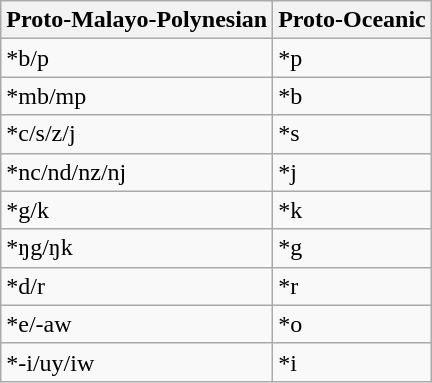<table class="wikitable">
<tr>
<th c=02>Proto-Malayo-Polynesian</th>
<th c=03>Proto-Oceanic</th>
</tr>
<tr>
<td c=02>*b/p</td>
<td c=03>*p</td>
</tr>
<tr>
<td c=02>*mb/mp</td>
<td c=03>*b</td>
</tr>
<tr>
<td c=02>*c/s/z/j</td>
<td c=03>*s</td>
</tr>
<tr>
<td c=02>*nc/nd/nz/nj</td>
<td c=03>*j</td>
</tr>
<tr>
<td c=02>*g/k</td>
<td c=03>*k</td>
</tr>
<tr>
<td c=02>*ŋg/ŋk</td>
<td c=03>*g</td>
</tr>
<tr>
<td c=02>*d/r</td>
<td c=03>*r</td>
</tr>
<tr>
<td c=02>*e/-aw</td>
<td c=03>*o</td>
</tr>
<tr>
<td c=02>*-i/uy/iw</td>
<td c=03>*i</td>
</tr>
</table>
